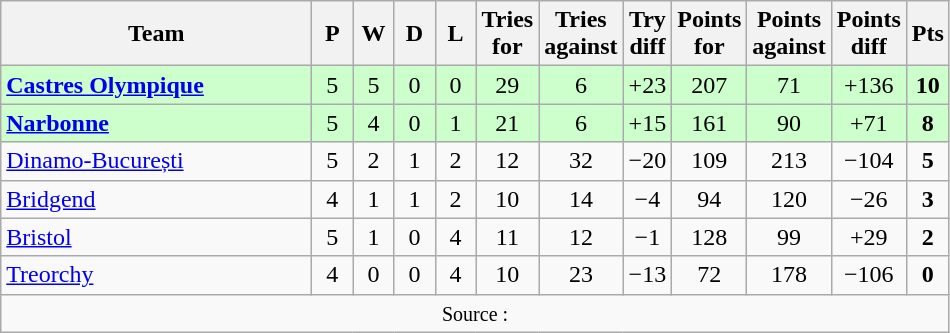<table class="wikitable" style="text-align: center;">
<tr>
<th width="200">Team</th>
<th width="20">P</th>
<th width="20">W</th>
<th width="20">D</th>
<th width="20">L</th>
<th width="20">Tries for</th>
<th width="20">Tries against</th>
<th width="20">Try diff</th>
<th width="20">Points for</th>
<th width="20">Points against</th>
<th width="25">Points diff</th>
<th width="20">Pts</th>
</tr>
<tr bgcolor="#ccffcc">
<td align="left"> <strong><a href='#'>Castres Olympique</a></strong></td>
<td>5</td>
<td>5</td>
<td>0</td>
<td>0</td>
<td>29</td>
<td>6</td>
<td>+23</td>
<td>207</td>
<td>71</td>
<td>+136</td>
<td><strong>10</strong></td>
</tr>
<tr bgcolor="#ccffcc">
<td align="left"> <strong><a href='#'>Narbonne</a></strong></td>
<td>5</td>
<td>4</td>
<td>0</td>
<td>1</td>
<td>21</td>
<td>6</td>
<td>+15</td>
<td>161</td>
<td>90</td>
<td>+71</td>
<td><strong>8</strong></td>
</tr>
<tr>
<td align="left"> <a href='#'>Dinamo-București</a></td>
<td>5</td>
<td>2</td>
<td>1</td>
<td>2</td>
<td>12</td>
<td>32</td>
<td>−20</td>
<td>109</td>
<td>213</td>
<td>−104</td>
<td><strong>5</strong></td>
</tr>
<tr>
<td align="left"> <a href='#'>Bridgend</a></td>
<td>4</td>
<td>1</td>
<td>1</td>
<td>2</td>
<td>10</td>
<td>14</td>
<td>−4</td>
<td>94</td>
<td>120</td>
<td>−26</td>
<td><strong>3</strong></td>
</tr>
<tr>
<td align="left"> <a href='#'>Bristol</a></td>
<td>5</td>
<td>1</td>
<td>0</td>
<td>4</td>
<td>11</td>
<td>12</td>
<td>−1</td>
<td>128</td>
<td>99</td>
<td>+29</td>
<td><strong>2</strong></td>
</tr>
<tr>
<td align="left"> <a href='#'>Treorchy</a></td>
<td>4</td>
<td>0</td>
<td>0</td>
<td>4</td>
<td>10</td>
<td>23</td>
<td>−13</td>
<td>72</td>
<td>178</td>
<td>−106</td>
<td><strong>0</strong></td>
</tr>
<tr |align=left|>
<td colspan="12" style="border:0px"><small>Source :  </small></td>
</tr>
</table>
